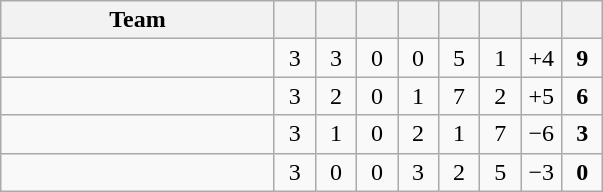<table class="wikitable" style="text-align:center;">
<tr>
<th width=175>Team</th>
<th width=20></th>
<th width=20></th>
<th width=20></th>
<th width=20></th>
<th width=20></th>
<th width=20></th>
<th width=20></th>
<th width=20></th>
</tr>
<tr>
<td align=left></td>
<td>3</td>
<td>3</td>
<td>0</td>
<td>0</td>
<td>5</td>
<td>1</td>
<td>+4</td>
<td><strong>9</strong></td>
</tr>
<tr>
<td align=left></td>
<td>3</td>
<td>2</td>
<td>0</td>
<td>1</td>
<td>7</td>
<td>2</td>
<td>+5</td>
<td><strong>6</strong></td>
</tr>
<tr>
<td align=left></td>
<td>3</td>
<td>1</td>
<td>0</td>
<td>2</td>
<td>1</td>
<td>7</td>
<td>−6</td>
<td><strong>3</strong></td>
</tr>
<tr>
<td align=left></td>
<td>3</td>
<td>0</td>
<td>0</td>
<td>3</td>
<td>2</td>
<td>5</td>
<td>−3</td>
<td><strong>0</strong></td>
</tr>
</table>
